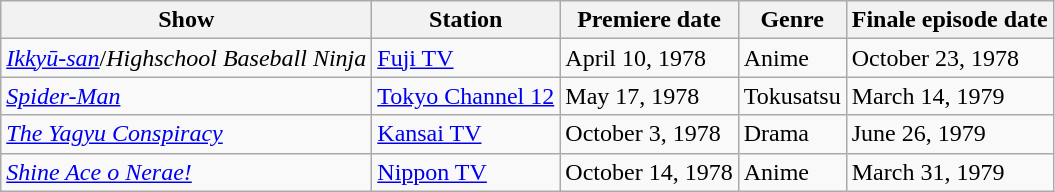<table class="wikitable sortable">
<tr>
<th scope="col">Show</th>
<th scope="col">Station</th>
<th scope="col">Premiere date</th>
<th scope="col">Genre</th>
<th scope="col">Finale episode date</th>
</tr>
<tr>
<td><em><a href='#'>Ikkyū-san</a></em>/<em>Highschool Baseball Ninja</em></td>
<td><a href='#'>Fuji TV</a></td>
<td>April 10, 1978</td>
<td>Anime</td>
<td>October 23, 1978</td>
</tr>
<tr>
<td><em><a href='#'>Spider-Man</a></em></td>
<td><a href='#'>Tokyo Channel 12</a></td>
<td>May 17, 1978</td>
<td>Tokusatsu</td>
<td>March 14, 1979</td>
</tr>
<tr>
<td><em><a href='#'>The Yagyu Conspiracy</a></em></td>
<td><a href='#'>Kansai TV</a></td>
<td>October 3, 1978</td>
<td>Drama</td>
<td>June 26, 1979</td>
</tr>
<tr>
<td><em><a href='#'>Shine Ace o Nerae!</a></em></td>
<td><a href='#'>Nippon TV</a></td>
<td>October 14, 1978</td>
<td>Anime</td>
<td>March 31, 1979</td>
</tr>
</table>
